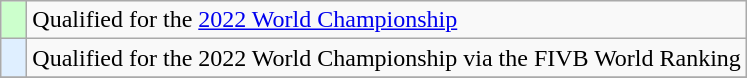<table class="wikitable" style="text-align:left">
<tr>
<td width=10px bgcolor=#ccffcc></td>
<td>Qualified for the <a href='#'>2022 World Championship</a></td>
</tr>
<tr>
<td width=10px bgcolor=#dfefff></td>
<td>Qualified for the 2022 World Championship via the FIVB World Ranking</td>
</tr>
<tr>
</tr>
</table>
